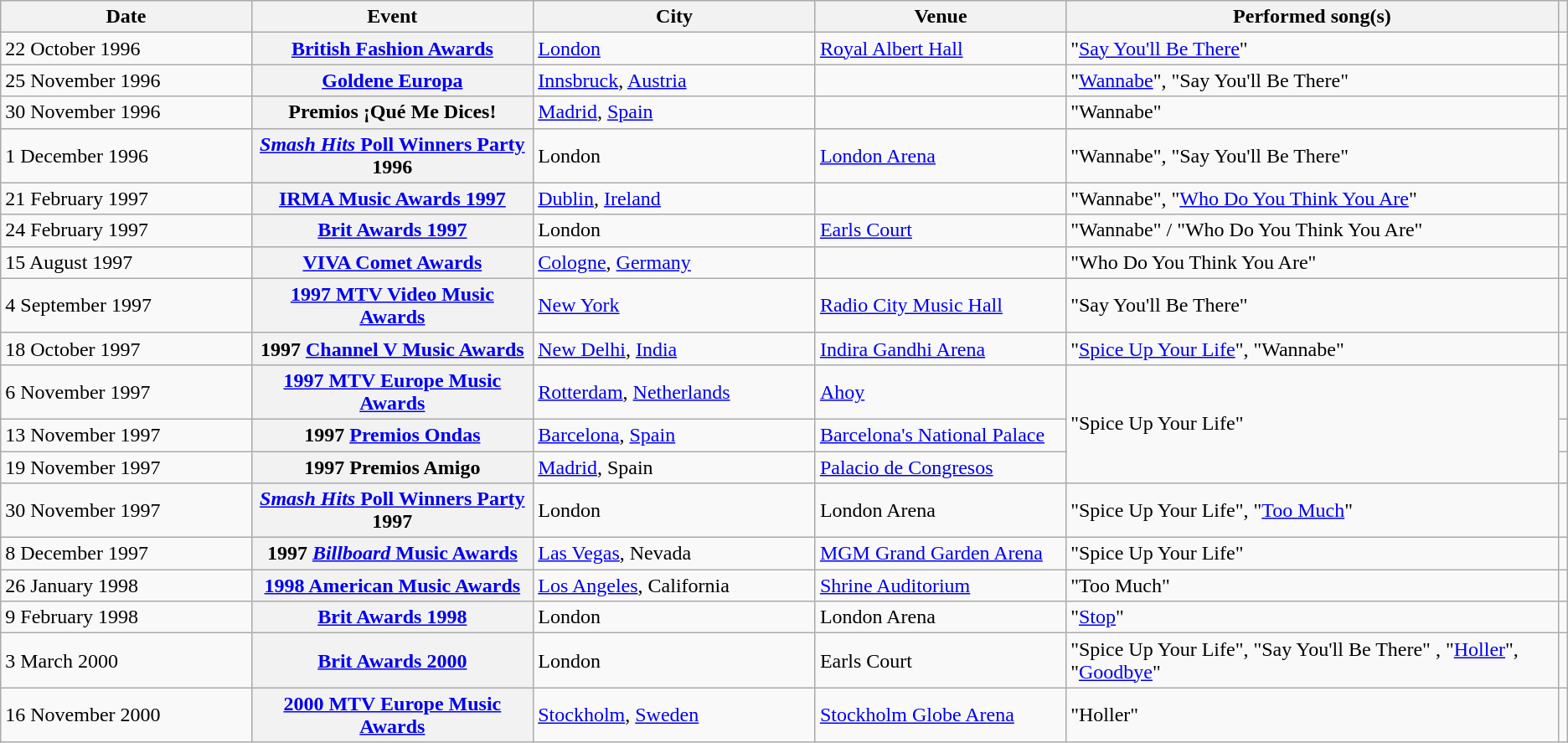<table class="wikitable sortable plainrowheaders">
<tr>
<th style="width:16%;">Date</th>
<th style="width:18%;">Event</th>
<th style="width:18%;">City</th>
<th style="width:16%;">Venue</th>
<th>Performed song(s)</th>
<th scope="col" class="unsortable"></th>
</tr>
<tr>
<td>22 October 1996</td>
<th scope="row"><a href='#'>British Fashion Awards</a></th>
<td><a href='#'>London</a></td>
<td><a href='#'>Royal Albert Hall</a></td>
<td>"<a href='#'>Say You'll Be There</a>"</td>
<td style="text-align:center;"></td>
</tr>
<tr>
<td>25 November 1996</td>
<th scope="row"><a href='#'>Goldene Europa</a></th>
<td><a href='#'>Innsbruck</a>, <a href='#'>Austria</a></td>
<td></td>
<td>"<a href='#'>Wannabe</a>", "Say You'll Be There"</td>
<td style="text-align:center;"></td>
</tr>
<tr>
<td>30 November 1996</td>
<th scope="row">Premios ¡Qué Me Dices!</th>
<td><a href='#'>Madrid</a>, <a href='#'>Spain</a></td>
<td></td>
<td>"Wannabe"</td>
<td style="text-align:center;"></td>
</tr>
<tr>
<td>1 December 1996</td>
<th scope="row"><a href='#'><em>Smash Hits</em> Poll Winners Party</a> 1996</th>
<td>London</td>
<td><a href='#'>London Arena</a></td>
<td>"Wannabe", "Say You'll Be There"</td>
<td style="text-align:center;"></td>
</tr>
<tr>
<td>21 February 1997</td>
<th scope="row"><a href='#'>IRMA Music Awards 1997</a></th>
<td><a href='#'>Dublin</a>, <a href='#'>Ireland</a></td>
<td></td>
<td>"Wannabe", "<a href='#'>Who Do You Think You Are</a>"</td>
<td style="text-align:center;"></td>
</tr>
<tr>
<td>24 February 1997</td>
<th scope="row"><a href='#'>Brit Awards 1997</a></th>
<td>London</td>
<td><a href='#'>Earls Court</a></td>
<td>"Wannabe" / "Who Do You Think You Are"</td>
<td style="text-align:center;"></td>
</tr>
<tr>
<td>15 August 1997</td>
<th scope="row"><a href='#'>VIVA Comet Awards</a></th>
<td><a href='#'>Cologne</a>, <a href='#'>Germany</a></td>
<td></td>
<td>"Who Do You Think You Are"</td>
<td style="text-align:center;"></td>
</tr>
<tr>
<td>4 September 1997</td>
<th scope="row"><a href='#'>1997 MTV Video Music Awards</a></th>
<td><a href='#'>New York</a></td>
<td><a href='#'>Radio City Music Hall</a></td>
<td>"Say You'll Be There"</td>
<td style="text-align:center;"></td>
</tr>
<tr>
<td>18 October 1997</td>
<th scope="row">1997 <a href='#'>Channel V Music Awards</a></th>
<td><a href='#'>New Delhi</a>, <a href='#'>India</a></td>
<td><a href='#'>Indira Gandhi Arena</a></td>
<td>"<a href='#'>Spice Up Your Life</a>", "Wannabe"</td>
<td style="text-align:center;"></td>
</tr>
<tr>
<td>6 November 1997</td>
<th scope="row"><a href='#'>1997 MTV Europe Music Awards</a></th>
<td><a href='#'>Rotterdam</a>, <a href='#'>Netherlands</a></td>
<td><a href='#'>Ahoy</a></td>
<td rowspan="3">"Spice Up Your Life"</td>
<td style="text-align:center;"></td>
</tr>
<tr>
<td>13 November 1997</td>
<th scope="row">1997 <a href='#'>Premios Ondas</a></th>
<td><a href='#'>Barcelona</a>, <a href='#'>Spain</a></td>
<td><a href='#'>Barcelona's National Palace</a></td>
<td style="text-align:center;"></td>
</tr>
<tr>
<td>19 November 1997</td>
<th scope="row">1997 Premios Amigo</th>
<td><a href='#'>Madrid</a>, Spain</td>
<td><a href='#'>Palacio de Congresos</a></td>
<td style="text-align:center;"></td>
</tr>
<tr>
<td>30 November 1997</td>
<th scope="row"><a href='#'><em>Smash Hits</em> Poll Winners Party</a> 1997</th>
<td>London</td>
<td>London Arena</td>
<td>"Spice Up Your Life", "<a href='#'>Too Much</a>"</td>
<td style="text-align:center;"></td>
</tr>
<tr>
<td>8 December 1997</td>
<th scope="row">1997 <a href='#'><em>Billboard</em> Music Awards</a></th>
<td><a href='#'>Las Vegas</a>, Nevada</td>
<td><a href='#'>MGM Grand Garden Arena</a></td>
<td>"Spice Up Your Life"</td>
<td style="text-align:center;"></td>
</tr>
<tr>
<td>26 January 1998</td>
<th scope="row"><a href='#'>1998 American Music Awards</a></th>
<td><a href='#'>Los Angeles</a>, California</td>
<td><a href='#'>Shrine Auditorium</a></td>
<td>"Too Much"</td>
<td style="text-align:center;"></td>
</tr>
<tr>
<td>9 February 1998</td>
<th scope="row"><a href='#'>Brit Awards 1998</a></th>
<td>London</td>
<td>London Arena</td>
<td>"<a href='#'>Stop</a>"</td>
<td style="text-align:center;"></td>
</tr>
<tr>
<td>3 March 2000</td>
<th scope="row"><a href='#'>Brit Awards 2000</a></th>
<td>London</td>
<td>Earls Court</td>
<td>"Spice Up Your Life", "Say You'll Be There" , "<a href='#'>Holler</a>", "<a href='#'>Goodbye</a>"</td>
<td style="text-align:center;"></td>
</tr>
<tr>
<td>16 November 2000</td>
<th scope="row"><a href='#'>2000 MTV Europe Music Awards</a></th>
<td><a href='#'>Stockholm</a>, <a href='#'>Sweden</a></td>
<td><a href='#'>Stockholm Globe Arena</a></td>
<td>"Holler"</td>
<td style="text-align:center;"></td>
</tr>
</table>
